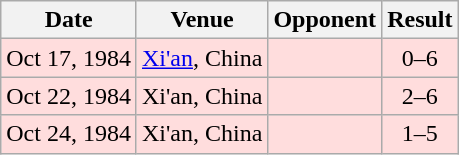<table class="wikitable" style="text-align: center">
<tr>
<th>Date</th>
<th>Venue</th>
<th>Opponent</th>
<th>Result</th>
</tr>
<tr style="background-color:#ffdddd">
<td>Oct 17, 1984</td>
<td><a href='#'>Xi'an</a>, China</td>
<td></td>
<td>0–6</td>
</tr>
<tr style="background-color:#ffdddd">
<td>Oct 22, 1984</td>
<td>Xi'an, China</td>
<td></td>
<td>2–6</td>
</tr>
<tr style="background-color:#ffdddd">
<td>Oct 24, 1984</td>
<td>Xi'an, China</td>
<td></td>
<td>1–5</td>
</tr>
</table>
